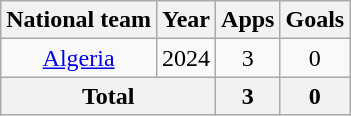<table class="wikitable" style="text-align:center">
<tr>
<th>National team</th>
<th>Year</th>
<th>Apps</th>
<th>Goals</th>
</tr>
<tr>
<td rowspan="1"><a href='#'>Algeria</a></td>
<td>2024</td>
<td>3</td>
<td>0</td>
</tr>
<tr>
<th colspan="2">Total</th>
<th>3</th>
<th>0</th>
</tr>
</table>
